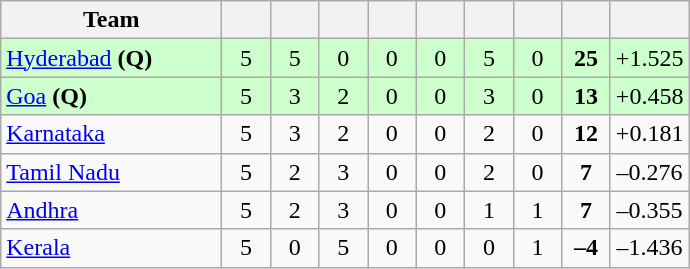<table class="wikitable" style="text-align:center">
<tr>
<th style="width:140px;">Team</th>
<th style="width:25px;"></th>
<th style="width:25px;"></th>
<th style="width:25px;"></th>
<th style="width:25px;"></th>
<th style="width:25px;"></th>
<th style="width:25px;"></th>
<th style="width:25px;"></th>
<th style="width:25px;"></th>
<th style="width:40px;"></th>
</tr>
<tr style="background:#cfc;">
<td style="text-align:left"><a href='#'>Hyderabad</a> <strong>(Q)</strong></td>
<td>5</td>
<td>5</td>
<td>0</td>
<td>0</td>
<td>0</td>
<td>5</td>
<td>0</td>
<td><strong>25</strong></td>
<td>+1.525</td>
</tr>
<tr style="background:#cfc;">
<td style="text-align:left"><a href='#'>Goa</a> <strong>(Q)</strong></td>
<td>5</td>
<td>3</td>
<td>2</td>
<td>0</td>
<td>0</td>
<td>3</td>
<td>0</td>
<td><strong>13</strong></td>
<td>+0.458</td>
</tr>
<tr>
<td style="text-align:left"><a href='#'>Karnataka</a></td>
<td>5</td>
<td>3</td>
<td>2</td>
<td>0</td>
<td>0</td>
<td>2</td>
<td>0</td>
<td><strong>12</strong></td>
<td>+0.181</td>
</tr>
<tr>
<td style="text-align:left"><a href='#'>Tamil Nadu</a></td>
<td>5</td>
<td>2</td>
<td>3</td>
<td>0</td>
<td>0</td>
<td>2</td>
<td>0</td>
<td><strong>7</strong></td>
<td>–0.276</td>
</tr>
<tr>
<td style="text-align:left"><a href='#'>Andhra</a></td>
<td>5</td>
<td>2</td>
<td>3</td>
<td>0</td>
<td>0</td>
<td>1</td>
<td>1</td>
<td><strong>7</strong></td>
<td>–0.355</td>
</tr>
<tr>
<td style="text-align:left"><a href='#'>Kerala</a></td>
<td>5</td>
<td>0</td>
<td>5</td>
<td>0</td>
<td>0</td>
<td>0</td>
<td>1</td>
<td><strong>–4</strong></td>
<td>–1.436</td>
</tr>
</table>
